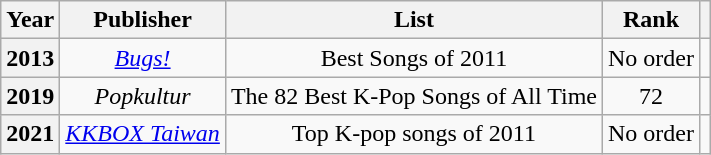<table class="wikitable plainrowheaders" style="text-align:center">
<tr>
<th>Year</th>
<th>Publisher</th>
<th>List</th>
<th>Rank</th>
<th></th>
</tr>
<tr>
<th scope="row">2013</th>
<td><a href='#'><em>Bugs!</em></a></td>
<td>Best Songs of 2011</td>
<td>No order</td>
<td></td>
</tr>
<tr>
<th scope="row">2019</th>
<td><em>Popkultur</em></td>
<td>The 82 Best K-Pop Songs of All Time</td>
<td>72</td>
<td></td>
</tr>
<tr>
<th scope="row">2021</th>
<td><em><a href='#'>KKBOX Taiwan</a></em></td>
<td>Top K-pop songs of 2011</td>
<td>No order</td>
<td></td>
</tr>
</table>
